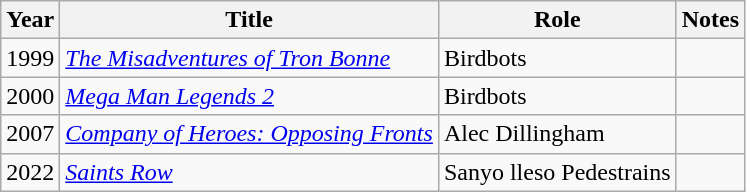<table class="wikitable sortable">
<tr>
<th>Year</th>
<th>Title</th>
<th>Role</th>
<th class="unsortable">Notes</th>
</tr>
<tr>
<td>1999</td>
<td data-sort-value="Misadventures of Tron Bonne, The"><em><a href='#'>The Misadventures of Tron Bonne</a></em></td>
<td>Birdbots</td>
<td></td>
</tr>
<tr>
<td>2000</td>
<td><em><a href='#'>Mega Man Legends 2</a></em></td>
<td>Birdbots</td>
<td></td>
</tr>
<tr>
<td>2007</td>
<td><em><a href='#'>Company of Heroes: Opposing Fronts</a></em></td>
<td>Alec Dillingham</td>
<td></td>
</tr>
<tr>
<td>2022</td>
<td><em><a href='#'>Saints Row</a></em></td>
<td>Sanyo lleso Pedestrains</td>
<td></td>
</tr>
</table>
